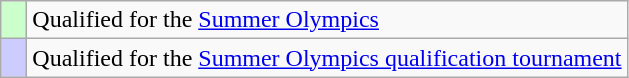<table class="wikitable">
<tr>
<td width=10px bgcolor=#ccffcc></td>
<td>Qualified for the <a href='#'>Summer Olympics</a></td>
</tr>
<tr>
<td width=10px bgcolor=#ccccff></td>
<td>Qualified for the <a href='#'>Summer Olympics qualification tournament</a></td>
</tr>
</table>
